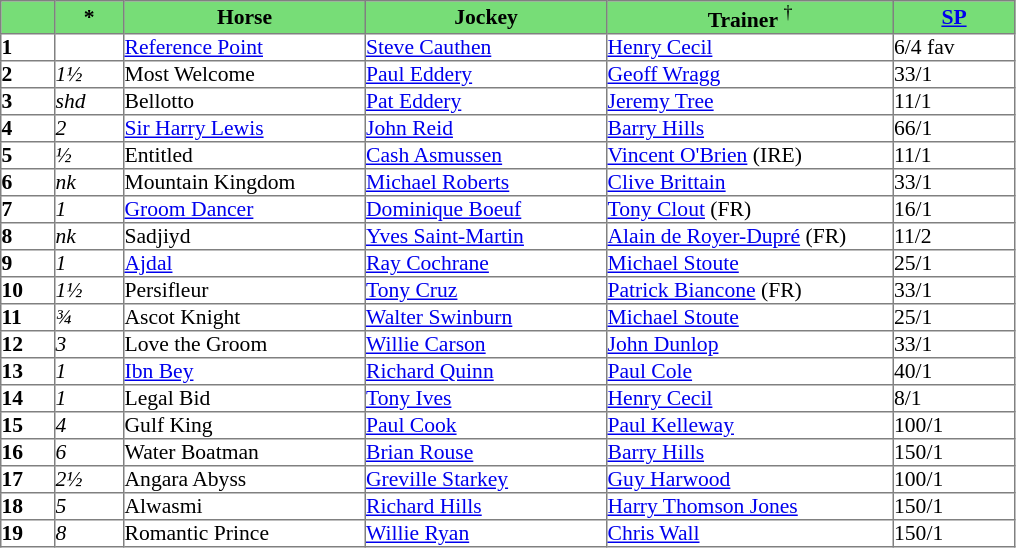<table border="1" cellpadding="0" style="border-collapse: collapse; font-size:90%">
<tr bgcolor="#77dd77" align="center">
<td width="35px"></td>
<td width="45px"><strong>*</strong></td>
<td width="160px"><strong>Horse</strong></td>
<td width="160px"><strong>Jockey</strong></td>
<td width="190px"><strong>Trainer</strong> <sup>†</sup></td>
<td width="80px"><strong><a href='#'>SP</a></strong></td>
</tr>
<tr>
<td><strong>1</strong></td>
<td></td>
<td><a href='#'>Reference Point</a></td>
<td><a href='#'>Steve Cauthen</a></td>
<td><a href='#'>Henry Cecil</a></td>
<td>6/4 fav</td>
</tr>
<tr>
<td><strong>2</strong></td>
<td><em>1½</em></td>
<td>Most Welcome</td>
<td><a href='#'>Paul Eddery</a></td>
<td><a href='#'>Geoff Wragg</a></td>
<td>33/1</td>
</tr>
<tr>
<td><strong>3</strong></td>
<td><em>shd</em></td>
<td>Bellotto</td>
<td><a href='#'>Pat Eddery</a></td>
<td><a href='#'>Jeremy Tree</a></td>
<td>11/1</td>
</tr>
<tr>
<td><strong>4</strong></td>
<td><em>2</em></td>
<td><a href='#'>Sir Harry Lewis</a></td>
<td><a href='#'>John Reid</a></td>
<td><a href='#'>Barry Hills</a></td>
<td>66/1</td>
</tr>
<tr>
<td><strong>5</strong></td>
<td><em>½</em></td>
<td>Entitled</td>
<td><a href='#'>Cash Asmussen</a></td>
<td><a href='#'>Vincent O'Brien</a> (IRE)</td>
<td>11/1</td>
</tr>
<tr>
<td><strong>6</strong></td>
<td><em>nk</em></td>
<td>Mountain Kingdom</td>
<td><a href='#'>Michael Roberts</a></td>
<td><a href='#'>Clive Brittain</a></td>
<td>33/1</td>
</tr>
<tr>
<td><strong>7</strong></td>
<td><em>1</em></td>
<td><a href='#'>Groom Dancer</a></td>
<td><a href='#'>Dominique Boeuf</a></td>
<td><a href='#'>Tony Clout</a> (FR)</td>
<td>16/1</td>
</tr>
<tr>
<td><strong>8</strong></td>
<td><em>nk</em></td>
<td>Sadjiyd</td>
<td><a href='#'>Yves Saint-Martin</a></td>
<td><a href='#'>Alain de Royer-Dupré</a> (FR)</td>
<td>11/2</td>
</tr>
<tr>
<td><strong>9</strong></td>
<td><em>1</em></td>
<td><a href='#'>Ajdal</a></td>
<td><a href='#'>Ray Cochrane</a></td>
<td><a href='#'>Michael Stoute</a></td>
<td>25/1</td>
</tr>
<tr>
<td><strong>10</strong></td>
<td><em>1½</em></td>
<td>Persifleur</td>
<td><a href='#'>Tony Cruz</a></td>
<td><a href='#'>Patrick Biancone</a> (FR)</td>
<td>33/1</td>
</tr>
<tr>
<td><strong>11</strong></td>
<td><em>¾</em></td>
<td>Ascot Knight</td>
<td><a href='#'>Walter Swinburn</a></td>
<td><a href='#'>Michael Stoute</a></td>
<td>25/1</td>
</tr>
<tr>
<td><strong>12</strong></td>
<td><em>3</em></td>
<td>Love the Groom</td>
<td><a href='#'>Willie Carson</a></td>
<td><a href='#'>John Dunlop</a></td>
<td>33/1</td>
</tr>
<tr>
<td><strong>13</strong></td>
<td><em>1</em></td>
<td><a href='#'>Ibn Bey</a></td>
<td><a href='#'>Richard Quinn</a></td>
<td><a href='#'>Paul Cole</a></td>
<td>40/1</td>
</tr>
<tr>
<td><strong>14</strong></td>
<td><em>1</em></td>
<td>Legal Bid</td>
<td><a href='#'>Tony Ives</a></td>
<td><a href='#'>Henry Cecil</a></td>
<td>8/1</td>
</tr>
<tr>
<td><strong>15</strong></td>
<td><em>4</em></td>
<td>Gulf King</td>
<td><a href='#'>Paul Cook</a></td>
<td><a href='#'>Paul Kelleway</a></td>
<td>100/1</td>
</tr>
<tr>
<td><strong>16</strong></td>
<td><em>6</em></td>
<td>Water Boatman</td>
<td><a href='#'>Brian Rouse</a></td>
<td><a href='#'>Barry Hills</a></td>
<td>150/1</td>
</tr>
<tr>
<td><strong>17</strong></td>
<td><em>2½</em></td>
<td>Angara Abyss</td>
<td><a href='#'>Greville Starkey</a></td>
<td><a href='#'>Guy Harwood</a></td>
<td>100/1</td>
</tr>
<tr>
<td><strong>18</strong></td>
<td><em>5</em></td>
<td>Alwasmi</td>
<td><a href='#'>Richard Hills</a></td>
<td><a href='#'>Harry Thomson Jones</a></td>
<td>150/1</td>
</tr>
<tr>
<td><strong>19</strong></td>
<td><em>8</em></td>
<td>Romantic Prince</td>
<td><a href='#'>Willie Ryan</a></td>
<td><a href='#'>Chris Wall</a></td>
<td>150/1</td>
</tr>
</table>
